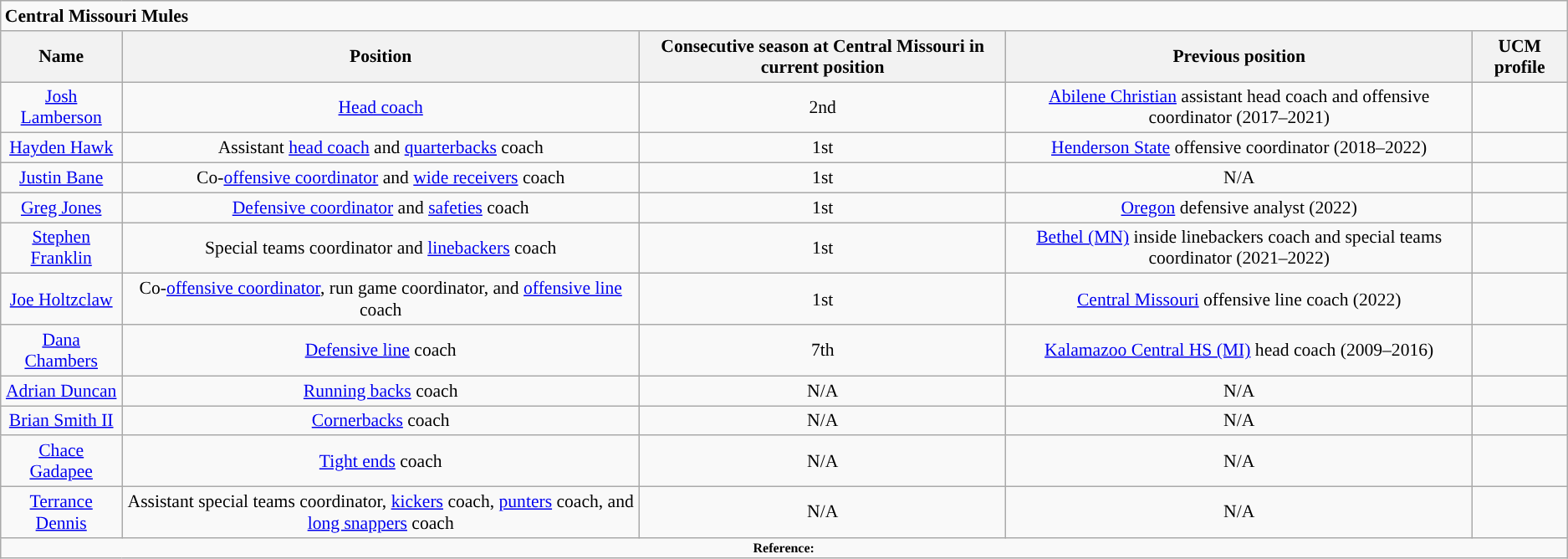<table class="wikitable" style="font-size:90%;">
<tr>
<td colspan=5><strong>Central Missouri Mules</strong></td>
</tr>
<tr align="center";>
<th>Name</th>
<th>Position</th>
<th>Consecutive season at Central Missouri in current position</th>
<th>Previous position</th>
<th>UCM profile</th>
</tr>
<tr align="center";>
<td><a href='#'>Josh Lamberson</a></td>
<td><a href='#'>Head coach</a></td>
<td>2nd</td>
<td><a href='#'>Abilene Christian</a> assistant head coach and offensive coordinator (2017–2021)</td>
<td></td>
</tr>
<tr align="center";>
<td><a href='#'>Hayden Hawk</a></td>
<td>Assistant <a href='#'>head coach</a> and <a href='#'>quarterbacks</a> coach</td>
<td>1st</td>
<td><a href='#'>Henderson State</a> offensive coordinator (2018–2022)</td>
<td></td>
</tr>
<tr align="center";>
<td><a href='#'>Justin Bane</a></td>
<td>Co-<a href='#'>offensive coordinator</a> and <a href='#'>wide receivers</a> coach</td>
<td>1st</td>
<td>N/A</td>
<td></td>
</tr>
<tr align="center";>
<td><a href='#'>Greg Jones</a></td>
<td><a href='#'>Defensive coordinator</a> and <a href='#'>safeties</a> coach</td>
<td>1st</td>
<td><a href='#'>Oregon</a> defensive analyst (2022)</td>
<td></td>
</tr>
<tr align="center";>
<td><a href='#'>Stephen Franklin</a></td>
<td>Special teams coordinator and <a href='#'>linebackers</a> coach</td>
<td>1st</td>
<td><a href='#'>Bethel (MN)</a> inside linebackers coach and special teams coordinator (2021–2022)</td>
<td></td>
</tr>
<tr align="center";>
<td><a href='#'>Joe Holtzclaw</a></td>
<td>Co-<a href='#'>offensive coordinator</a>, run game coordinator, and <a href='#'>offensive line</a> coach</td>
<td>1st</td>
<td><a href='#'>Central Missouri</a> offensive line coach (2022)</td>
<td></td>
</tr>
<tr align="center";>
<td><a href='#'>Dana Chambers</a></td>
<td><a href='#'>Defensive line</a> coach</td>
<td>7th</td>
<td><a href='#'>Kalamazoo Central HS (MI)</a> head coach (2009–2016)</td>
<td></td>
</tr>
<tr align="center";>
<td><a href='#'>Adrian Duncan</a></td>
<td><a href='#'>Running backs</a> coach</td>
<td>N/A</td>
<td>N/A</td>
<td></td>
</tr>
<tr align="center";>
<td><a href='#'>Brian Smith II</a></td>
<td><a href='#'>Cornerbacks</a> coach</td>
<td>N/A</td>
<td>N/A</td>
<td></td>
</tr>
<tr align="center";>
<td><a href='#'>Chace Gadapee</a></td>
<td><a href='#'>Tight ends</a> coach</td>
<td>N/A</td>
<td>N/A</td>
<td></td>
</tr>
<tr align="center" ;>
<td><a href='#'>Terrance Dennis</a></td>
<td>Assistant special teams coordinator, <a href='#'>kickers</a> coach, <a href='#'>punters</a> coach, and <a href='#'>long snappers</a> coach</td>
<td>N/A</td>
<td>N/A</td>
<td></td>
</tr>
<tr>
<td colspan="5" style="font-size:8pt; text-align:center;"><strong>Reference:</strong></td>
</tr>
</table>
